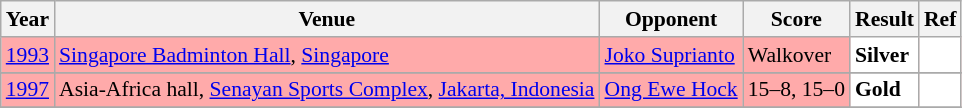<table class="sortable wikitable" style="font-size: 90%;">
<tr>
<th>Year</th>
<th>Venue</th>
<th>Opponent</th>
<th>Score</th>
<th>Result</th>
<th>Ref</th>
</tr>
<tr style="background:#FFAAAA">
<td align="center"><a href='#'>1993</a></td>
<td align="left"><a href='#'>Singapore Badminton Hall</a>, <a href='#'>Singapore</a></td>
<td align="left"> <a href='#'>Joko Suprianto</a></td>
<td align="left">Walkover</td>
<td style="text-align:left; background:white"> <strong>Silver</strong></td>
<td style="text-align:center; background:white"></td>
</tr>
<tr>
</tr>
<tr style="background:#FFAAAA">
<td align="center"><a href='#'>1997</a></td>
<td align="left">Asia-Africa hall, <a href='#'>Senayan Sports Complex</a>, <a href='#'>Jakarta, Indonesia</a></td>
<td align="left"> <a href='#'>Ong Ewe Hock</a></td>
<td align="left">15–8, 15–0</td>
<td style="text-align:left; background:white"> <strong>Gold</strong></td>
<td style="text-align:center; background:white"></td>
</tr>
<tr>
</tr>
</table>
